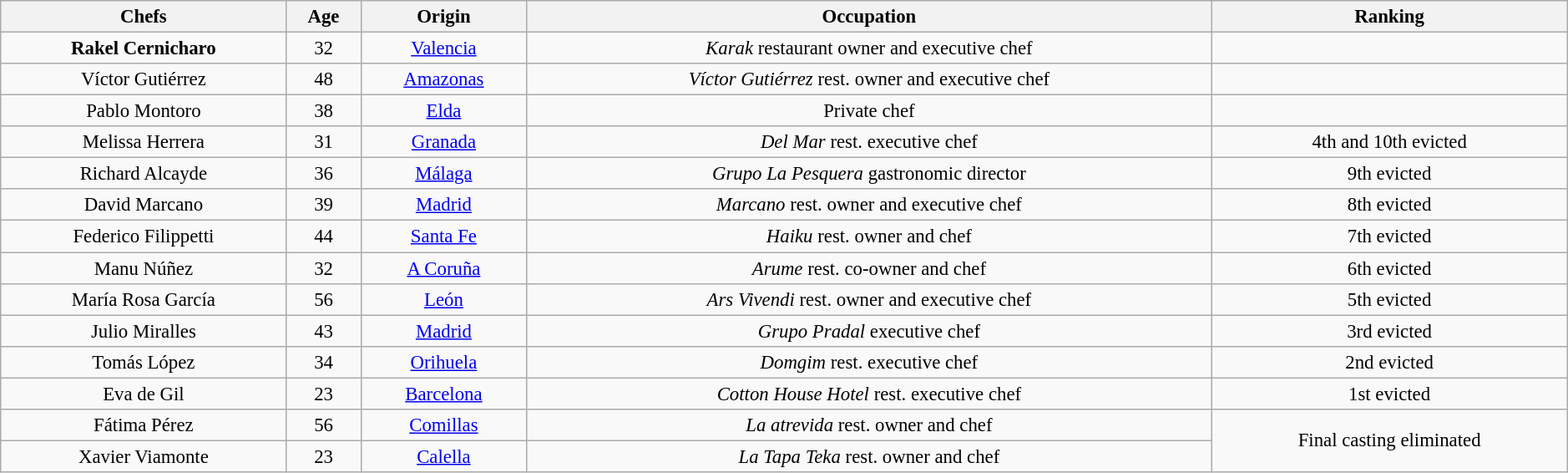<table class="wikitable" style="margin:auto; text-align:center; width:99%; font-size:95%">
<tr>
<th>Chefs</th>
<th>Age</th>
<th>Origin</th>
<th>Occupation</th>
<th>Ranking</th>
</tr>
<tr>
<td><strong>Rakel Cernicharo</strong></td>
<td>32</td>
<td><a href='#'>Valencia</a></td>
<td><em>Karak</em> restaurant owner and executive chef</td>
<td></td>
</tr>
<tr>
<td>Víctor Gutiérrez</td>
<td>48</td>
<td><a href='#'>Amazonas</a></td>
<td><em>Víctor Gutiérrez</em> rest. owner and executive chef</td>
<td></td>
</tr>
<tr>
<td>Pablo Montoro</td>
<td>38</td>
<td><a href='#'>Elda</a></td>
<td>Private chef</td>
<td></td>
</tr>
<tr>
<td>Melissa Herrera</td>
<td>31</td>
<td><a href='#'>Granada</a></td>
<td><em>Del Mar</em> rest. executive chef</td>
<td>4th and 10th evicted</td>
</tr>
<tr>
<td>Richard Alcayde</td>
<td>36</td>
<td><a href='#'>Málaga</a></td>
<td><em>Grupo La Pesquera</em> gastronomic director</td>
<td>9th evicted</td>
</tr>
<tr>
<td>David Marcano</td>
<td>39</td>
<td><a href='#'>Madrid</a></td>
<td><em>Marcano</em> rest. owner and executive chef</td>
<td>8th evicted</td>
</tr>
<tr>
<td>Federico Filippetti</td>
<td>44</td>
<td><a href='#'>Santa Fe</a></td>
<td><em>Haiku</em> rest. owner and chef</td>
<td>7th evicted</td>
</tr>
<tr>
<td>Manu Núñez</td>
<td>32</td>
<td><a href='#'>A Coruña</a></td>
<td><em>Arume</em> rest. co-owner and chef</td>
<td>6th evicted</td>
</tr>
<tr>
<td>María Rosa García</td>
<td>56</td>
<td><a href='#'>León</a></td>
<td><em>Ars Vivendi</em> rest. owner and executive chef</td>
<td>5th evicted</td>
</tr>
<tr>
<td>Julio Miralles</td>
<td>43</td>
<td><a href='#'>Madrid</a></td>
<td><em>Grupo Pradal</em> executive chef</td>
<td>3rd evicted</td>
</tr>
<tr>
<td>Tomás López</td>
<td>34</td>
<td><a href='#'>Orihuela</a></td>
<td><em>Domgim</em> rest. executive chef</td>
<td>2nd evicted</td>
</tr>
<tr>
<td>Eva de Gil</td>
<td>23</td>
<td><a href='#'>Barcelona</a></td>
<td><em>Cotton House Hotel</em> rest. executive chef</td>
<td>1st evicted</td>
</tr>
<tr>
<td>Fátima Pérez</td>
<td>56</td>
<td><a href='#'>Comillas</a></td>
<td><em>La atrevida</em> rest. owner and chef</td>
<td rowspan=2>Final casting eliminated</td>
</tr>
<tr>
<td>Xavier Viamonte</td>
<td>23</td>
<td><a href='#'>Calella</a></td>
<td><em>La Tapa Teka</em> rest. owner and chef</td>
</tr>
</table>
